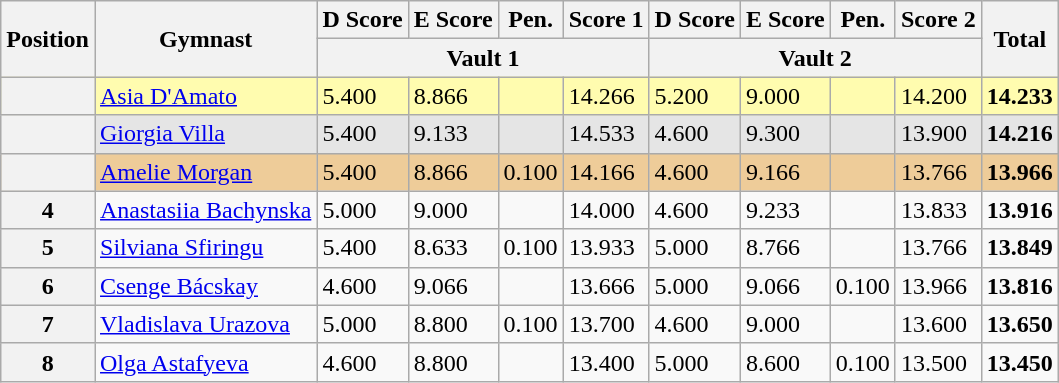<table class="wikitable sortable">
<tr>
<th rowspan="2">Position</th>
<th rowspan="2">Gymnast</th>
<th>D Score</th>
<th>E Score</th>
<th>Pen.</th>
<th>Score 1</th>
<th>D Score</th>
<th>E Score</th>
<th>Pen.</th>
<th>Score 2</th>
<th rowspan="2">Total</th>
</tr>
<tr>
<th colspan="4">Vault 1</th>
<th colspan="4">Vault 2</th>
</tr>
<tr style="background:#fffcaf;">
<th scope="row" style="text-align:center"></th>
<td> <a href='#'>Asia D'Amato</a></td>
<td>5.400</td>
<td>8.866</td>
<td></td>
<td>14.266</td>
<td>5.200</td>
<td>9.000</td>
<td></td>
<td>14.200</td>
<td><strong>14.233</strong></td>
</tr>
<tr style="background:#e5e5e5;">
<th scope="row" style="text-align:center"></th>
<td> <a href='#'>Giorgia Villa</a></td>
<td>5.400</td>
<td>9.133</td>
<td></td>
<td>14.533</td>
<td>4.600</td>
<td>9.300</td>
<td></td>
<td>13.900</td>
<td><strong>14.216</strong></td>
</tr>
<tr style="background:#ec9;">
<th scope="row" style="text-align:center"></th>
<td> <a href='#'>Amelie Morgan</a></td>
<td>5.400</td>
<td>8.866</td>
<td>0.100</td>
<td>14.166</td>
<td>4.600</td>
<td>9.166</td>
<td></td>
<td>13.766</td>
<td><strong>13.966</strong></td>
</tr>
<tr>
<th>4</th>
<td> <a href='#'>Anastasiia Bachynska</a></td>
<td>5.000</td>
<td>9.000</td>
<td></td>
<td>14.000</td>
<td>4.600</td>
<td>9.233</td>
<td></td>
<td>13.833</td>
<td><strong>13.916</strong></td>
</tr>
<tr>
<th>5</th>
<td> <a href='#'>Silviana Sfiringu</a></td>
<td>5.400</td>
<td>8.633</td>
<td>0.100</td>
<td>13.933</td>
<td>5.000</td>
<td>8.766</td>
<td></td>
<td>13.766</td>
<td><strong>13.849</strong></td>
</tr>
<tr>
<th>6</th>
<td> <a href='#'>Csenge Bácskay</a></td>
<td>4.600</td>
<td>9.066</td>
<td></td>
<td>13.666</td>
<td>5.000</td>
<td>9.066</td>
<td>0.100</td>
<td>13.966</td>
<td><strong>13.816</strong></td>
</tr>
<tr>
<th>7</th>
<td> <a href='#'>Vladislava Urazova</a></td>
<td>5.000</td>
<td>8.800</td>
<td>0.100</td>
<td>13.700</td>
<td>4.600</td>
<td>9.000</td>
<td></td>
<td>13.600</td>
<td><strong>13.650</strong></td>
</tr>
<tr>
<th>8</th>
<td> <a href='#'>Olga Astafyeva</a></td>
<td>4.600</td>
<td>8.800</td>
<td></td>
<td>13.400</td>
<td>5.000</td>
<td>8.600</td>
<td>0.100</td>
<td>13.500</td>
<td><strong>13.450</strong></td>
</tr>
</table>
